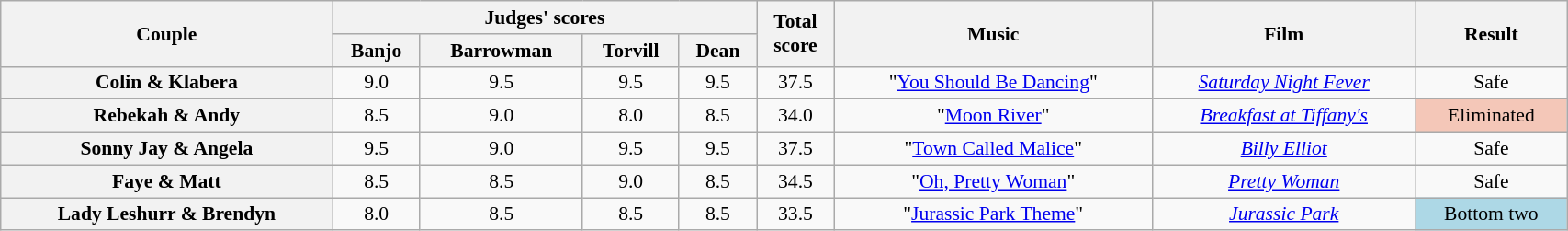<table class="wikitable sortable" style="text-align:center; font-size:90%; width:90%">
<tr>
<th scope="col" rowspan=2>Couple</th>
<th scope="col" colspan=4 class="unsortable">Judges' scores</th>
<th scope="col" rowspan=2>Total<br>score</th>
<th scope="col" rowspan=2 class="unsortable">Music</th>
<th scope="col" rowspan=2 class="unsortable">Film</th>
<th scope="col" rowspan=2 class="unsortable">Result</th>
</tr>
<tr>
<th class="unsortable">Banjo</th>
<th class="unsortable">Barrowman</th>
<th class="unsortable">Torvill</th>
<th class="unsortable">Dean</th>
</tr>
<tr>
<th scope="row">Colin & Klabera</th>
<td>9.0</td>
<td>9.5</td>
<td>9.5</td>
<td>9.5</td>
<td>37.5</td>
<td>"<a href='#'>You Should Be Dancing</a>"</td>
<td><em><a href='#'>Saturday Night Fever</a></em></td>
<td>Safe</td>
</tr>
<tr>
<th scope="row">Rebekah & Andy</th>
<td>8.5</td>
<td>9.0</td>
<td>8.0</td>
<td>8.5</td>
<td>34.0</td>
<td>"<a href='#'>Moon River</a>"</td>
<td><em><a href='#'>Breakfast at Tiffany's</a></em></td>
<td bgcolor="#f4c7b8">Eliminated</td>
</tr>
<tr>
<th scope="row">Sonny Jay & Angela</th>
<td>9.5</td>
<td>9.0</td>
<td>9.5</td>
<td>9.5</td>
<td>37.5</td>
<td>"<a href='#'>Town Called Malice</a>"</td>
<td><em><a href='#'>Billy Elliot</a></em></td>
<td>Safe</td>
</tr>
<tr>
<th scope="row">Faye & Matt</th>
<td>8.5</td>
<td>8.5</td>
<td>9.0</td>
<td>8.5</td>
<td>34.5</td>
<td>"<a href='#'>Oh, Pretty Woman</a>"</td>
<td><em><a href='#'>Pretty Woman</a></em></td>
<td>Safe</td>
</tr>
<tr>
<th scope="row">Lady Leshurr & Brendyn</th>
<td>8.0</td>
<td>8.5</td>
<td>8.5</td>
<td>8.5</td>
<td>33.5</td>
<td>"<a href='#'>Jurassic Park Theme</a>"</td>
<td><em><a href='#'>Jurassic Park</a></em></td>
<td bgcolor="lightblue">Bottom two</td>
</tr>
</table>
